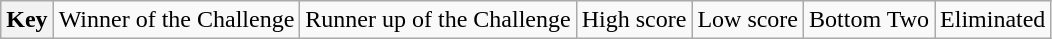<table class="wikitable">
<tr>
<th>Key</th>
<td> Winner of the Challenge</td>
<td> Runner up of the Challenge</td>
<td> High score</td>
<td> Low score</td>
<td> Bottom Two</td>
<td> Eliminated</td>
</tr>
</table>
